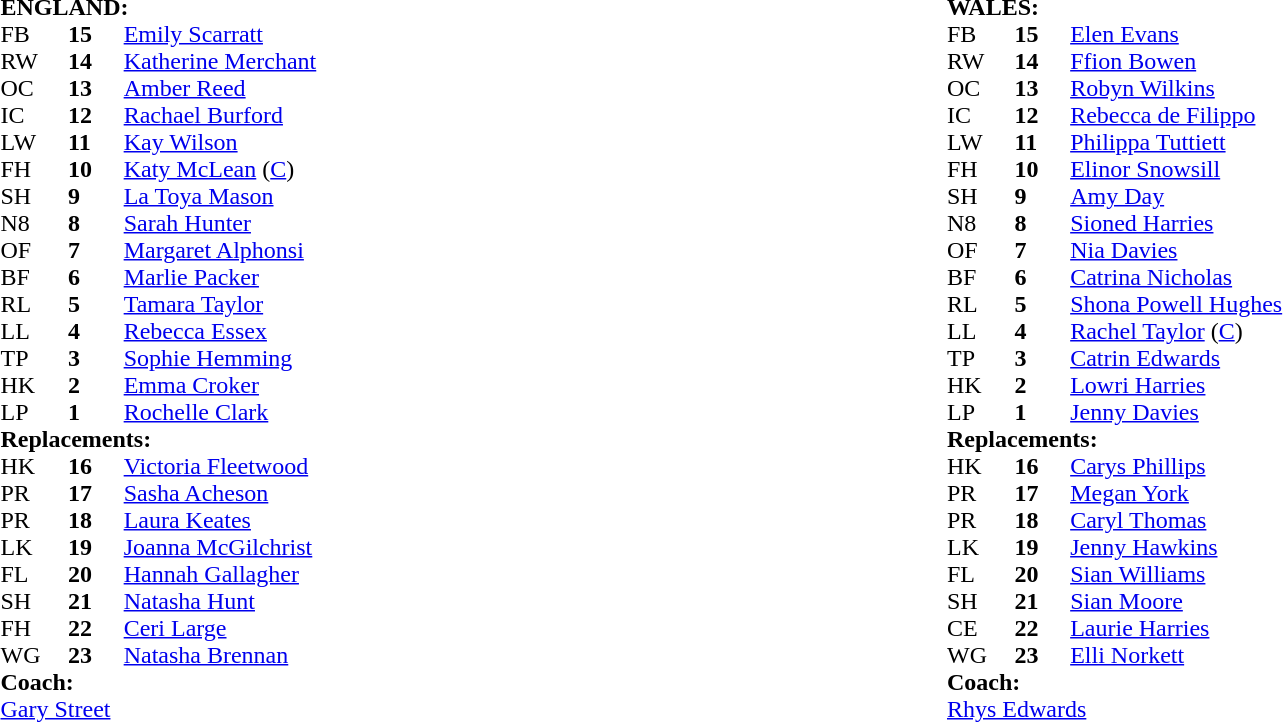<table style="width:100%">
<tr>
<td width="50%"><br><table cellspacing="0" cellpadding="0">
<tr>
<td colspan="4"><strong>ENGLAND:</strong></td>
</tr>
<tr>
<th width="3%"></th>
<th width="3%"></th>
<th width="22%"></th>
<th width="22%"></th>
</tr>
<tr>
<td>FB</td>
<td><strong>15</strong></td>
<td><a href='#'>Emily Scarratt</a></td>
</tr>
<tr>
<td>RW</td>
<td><strong>14</strong></td>
<td><a href='#'>Katherine Merchant</a></td>
</tr>
<tr>
<td>OC</td>
<td><strong>13</strong></td>
<td><a href='#'>Amber Reed</a></td>
</tr>
<tr>
<td>IC</td>
<td><strong>12</strong></td>
<td><a href='#'>Rachael Burford</a></td>
</tr>
<tr>
<td>LW</td>
<td><strong>11</strong></td>
<td><a href='#'>Kay Wilson</a></td>
<td></td>
</tr>
<tr>
<td>FH</td>
<td><strong>10</strong></td>
<td><a href='#'>Katy McLean</a> (<a href='#'>C</a>)</td>
<td></td>
</tr>
<tr>
<td>SH</td>
<td><strong>9</strong></td>
<td><a href='#'>La Toya Mason</a></td>
<td></td>
</tr>
<tr>
<td>N8</td>
<td><strong>8</strong></td>
<td><a href='#'>Sarah Hunter</a></td>
</tr>
<tr>
<td>OF</td>
<td><strong>7</strong></td>
<td><a href='#'>Margaret Alphonsi</a></td>
</tr>
<tr>
<td>BF</td>
<td><strong>6</strong></td>
<td><a href='#'>Marlie Packer</a></td>
<td></td>
</tr>
<tr>
<td>RL</td>
<td><strong>5</strong></td>
<td><a href='#'>Tamara Taylor</a></td>
</tr>
<tr>
<td>LL</td>
<td><strong>4</strong></td>
<td><a href='#'>Rebecca Essex</a></td>
<td></td>
</tr>
<tr>
<td>TP</td>
<td><strong>3</strong></td>
<td><a href='#'>Sophie Hemming</a></td>
<td></td>
</tr>
<tr>
<td>HK</td>
<td><strong>2</strong></td>
<td><a href='#'>Emma Croker</a></td>
<td></td>
</tr>
<tr>
<td>LP</td>
<td><strong>1</strong></td>
<td><a href='#'>Rochelle Clark</a></td>
<td></td>
</tr>
<tr>
<td colspan=4><strong>Replacements:</strong></td>
</tr>
<tr>
<td>HK</td>
<td><strong>16</strong></td>
<td><a href='#'>Victoria Fleetwood</a></td>
<td></td>
</tr>
<tr>
<td>PR</td>
<td><strong>17</strong></td>
<td><a href='#'>Sasha Acheson</a></td>
<td></td>
</tr>
<tr>
<td>PR</td>
<td><strong>18</strong></td>
<td><a href='#'>Laura Keates</a></td>
<td></td>
</tr>
<tr>
<td>LK</td>
<td><strong>19</strong></td>
<td><a href='#'>Joanna McGilchrist</a></td>
<td></td>
</tr>
<tr>
<td>FL</td>
<td><strong>20</strong></td>
<td><a href='#'>Hannah Gallagher</a></td>
<td></td>
</tr>
<tr>
<td>SH</td>
<td><strong>21</strong></td>
<td><a href='#'>Natasha Hunt</a></td>
<td></td>
</tr>
<tr>
<td>FH</td>
<td><strong>22</strong></td>
<td><a href='#'>Ceri Large</a></td>
<td></td>
</tr>
<tr>
<td>WG</td>
<td><strong>23</strong></td>
<td><a href='#'>Natasha Brennan</a></td>
<td></td>
</tr>
<tr>
<td colspan="4"><strong>Coach:</strong></td>
</tr>
<tr>
<td colspan="4"> <a href='#'>Gary Street</a></td>
</tr>
<tr>
</tr>
</table>
</td>
<td width="50%"><br><table cellspacing="0" cellpadding="0">
<tr>
<td colspan="4"><strong>WALES:</strong></td>
</tr>
<tr>
<th width="3%"></th>
<th width="3%"></th>
<th width="22%"></th>
<th width="22%"></th>
</tr>
<tr>
<td>FB</td>
<td><strong>15</strong></td>
<td><a href='#'>Elen Evans</a></td>
</tr>
<tr>
<td>RW</td>
<td><strong>14</strong></td>
<td><a href='#'>Ffion Bowen</a></td>
<td></td>
</tr>
<tr>
<td>OC</td>
<td><strong>13</strong></td>
<td><a href='#'>Robyn Wilkins</a></td>
</tr>
<tr>
<td>IC</td>
<td><strong>12</strong></td>
<td><a href='#'>Rebecca de Filippo</a></td>
<td></td>
</tr>
<tr>
<td>LW</td>
<td><strong>11</strong></td>
<td><a href='#'>Philippa Tuttiett</a></td>
</tr>
<tr>
<td>FH</td>
<td><strong>10</strong></td>
<td><a href='#'>Elinor Snowsill</a></td>
</tr>
<tr>
<td>SH</td>
<td><strong>9</strong></td>
<td><a href='#'>Amy Day</a></td>
<td></td>
</tr>
<tr>
<td>N8</td>
<td><strong>8</strong></td>
<td><a href='#'>Sioned Harries</a></td>
</tr>
<tr>
<td>OF</td>
<td><strong>7</strong></td>
<td><a href='#'>Nia Davies</a></td>
</tr>
<tr>
<td>BF</td>
<td><strong>6</strong></td>
<td><a href='#'>Catrina Nicholas</a></td>
</tr>
<tr>
<td>RL</td>
<td><strong>5</strong></td>
<td><a href='#'>Shona Powell Hughes</a></td>
<td></td>
</tr>
<tr>
<td>LL</td>
<td><strong>4</strong></td>
<td><a href='#'>Rachel Taylor</a> (<a href='#'>C</a>)</td>
</tr>
<tr>
<td>TP</td>
<td><strong>3</strong></td>
<td><a href='#'>Catrin Edwards</a></td>
<td></td>
</tr>
<tr>
<td>HK</td>
<td><strong>2</strong></td>
<td><a href='#'>Lowri Harries</a></td>
<td></td>
</tr>
<tr>
<td>LP</td>
<td><strong>1</strong></td>
<td><a href='#'>Jenny Davies</a></td>
<td></td>
</tr>
<tr>
<td colspan=4><strong>Replacements:</strong></td>
</tr>
<tr>
<td>HK</td>
<td><strong>16</strong></td>
<td><a href='#'>Carys Phillips</a></td>
<td></td>
</tr>
<tr>
<td>PR</td>
<td><strong>17</strong></td>
<td><a href='#'>Megan York</a></td>
<td></td>
</tr>
<tr>
<td>PR</td>
<td><strong>18</strong></td>
<td><a href='#'>Caryl Thomas</a></td>
<td></td>
</tr>
<tr>
<td>LK</td>
<td><strong>19</strong></td>
<td><a href='#'>Jenny Hawkins</a></td>
<td></td>
</tr>
<tr>
<td>FL</td>
<td><strong>20</strong></td>
<td><a href='#'>Sian Williams</a></td>
</tr>
<tr>
<td>SH</td>
<td><strong>21</strong></td>
<td><a href='#'>Sian Moore</a></td>
<td></td>
</tr>
<tr>
<td>CE</td>
<td><strong>22</strong></td>
<td><a href='#'>Laurie Harries</a></td>
<td></td>
</tr>
<tr>
<td>WG</td>
<td><strong>23</strong></td>
<td><a href='#'>Elli Norkett</a></td>
<td></td>
</tr>
<tr>
<td colspan="4"><strong>Coach:</strong></td>
</tr>
<tr>
<td colspan="4"> <a href='#'>Rhys Edwards</a></td>
</tr>
<tr>
</tr>
</table>
</td>
</tr>
</table>
